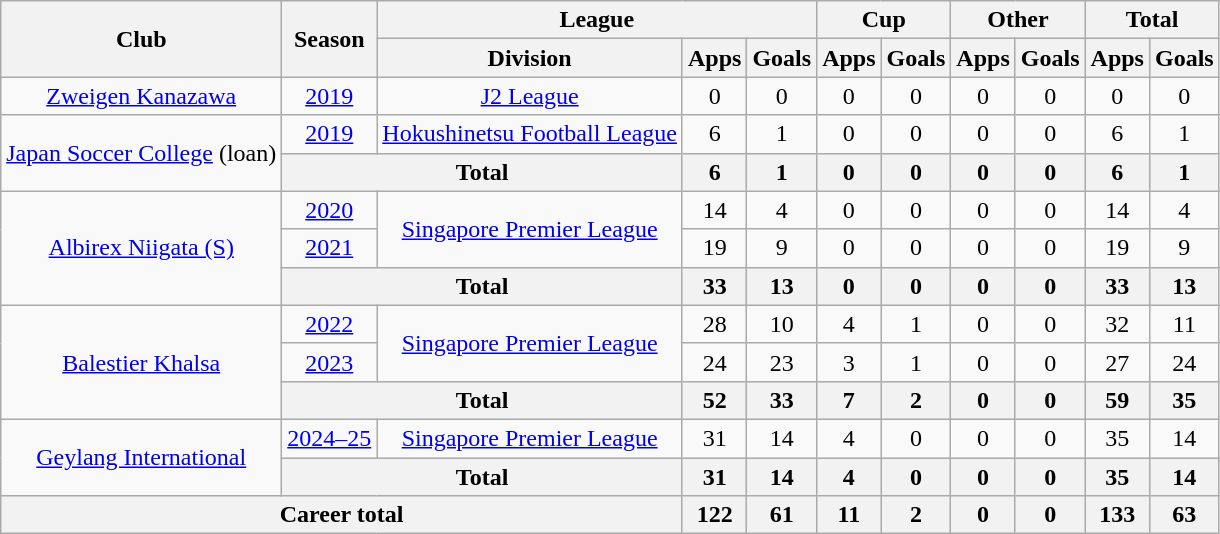<table class="wikitable" style="text-align: center">
<tr>
<th rowspan="2">Club</th>
<th rowspan="2">Season</th>
<th colspan="3">League</th>
<th colspan="2">Cup</th>
<th colspan="2">Other</th>
<th colspan="2">Total</th>
</tr>
<tr>
<th>Division</th>
<th>Apps</th>
<th>Goals</th>
<th>Apps</th>
<th>Goals</th>
<th>Apps</th>
<th>Goals</th>
<th>Apps</th>
<th>Goals</th>
</tr>
<tr>
<td><a href='#'>Zweigen Kanazawa</a></td>
<td><a href='#'>2019</a></td>
<td><a href='#'>J2 League</a></td>
<td>0</td>
<td>0</td>
<td>0</td>
<td>0</td>
<td>0</td>
<td>0</td>
<td>0</td>
<td>0</td>
</tr>
<tr>
<td rowspan="2"><a href='#'>Japan Soccer College</a> (loan)</td>
<td><a href='#'>2019</a></td>
<td><a href='#'>Hokushinetsu Football League</a></td>
<td>6</td>
<td>1</td>
<td>0</td>
<td>0</td>
<td>0</td>
<td>0</td>
<td>6</td>
<td>1</td>
</tr>
<tr>
<th colspan=2>Total</th>
<th>6</th>
<th>1</th>
<th>0</th>
<th>0</th>
<th>0</th>
<th>0</th>
<th>6</th>
<th>1</th>
</tr>
<tr>
<td rowspan="3"><a href='#'>Albirex Niigata (S)</a></td>
<td><a href='#'>2020</a></td>
<td rowspan="2"><a href='#'>Singapore Premier League</a></td>
<td>14</td>
<td>4</td>
<td>0</td>
<td>0</td>
<td>0</td>
<td>0</td>
<td>14</td>
<td>4</td>
</tr>
<tr>
<td><a href='#'>2021</a></td>
<td>19</td>
<td>9</td>
<td>0</td>
<td>0</td>
<td>0</td>
<td>0</td>
<td>19</td>
<td>9</td>
</tr>
<tr>
<th colspan=2>Total</th>
<th>33</th>
<th>13</th>
<th>0</th>
<th>0</th>
<th>0</th>
<th>0</th>
<th>33</th>
<th>13</th>
</tr>
<tr>
<td rowspan="3"><a href='#'>Balestier Khalsa</a></td>
<td><a href='#'>2022</a></td>
<td rowspan="2"><a href='#'>Singapore Premier League</a></td>
<td>28</td>
<td>10</td>
<td>4</td>
<td>1</td>
<td>0</td>
<td>0</td>
<td>32</td>
<td>11</td>
</tr>
<tr>
<td><a href='#'>2023</a></td>
<td>24</td>
<td>23</td>
<td>3</td>
<td>1</td>
<td>0</td>
<td>0</td>
<td>27</td>
<td>24</td>
</tr>
<tr>
<th colspan=2>Total</th>
<th>52</th>
<th>33</th>
<th>7</th>
<th>2</th>
<th>0</th>
<th>0</th>
<th>59</th>
<th>35</th>
</tr>
<tr>
<td rowspan="2"><a href='#'>Geylang International</a></td>
<td><a href='#'>2024–25</a></td>
<td rowspan="1"><a href='#'>Singapore Premier League</a></td>
<td>31</td>
<td>14</td>
<td>4</td>
<td>0</td>
<td>0</td>
<td>0</td>
<td>35</td>
<td>14</td>
</tr>
<tr>
<th colspan=2>Total</th>
<th>31</th>
<th>14</th>
<th>4</th>
<th>0</th>
<th>0</th>
<th>0</th>
<th>35</th>
<th>14</th>
</tr>
<tr>
<th colspan=3>Career total</th>
<th>122</th>
<th>61</th>
<th>11</th>
<th>2</th>
<th>0</th>
<th>0</th>
<th>133</th>
<th>63</th>
</tr>
</table>
